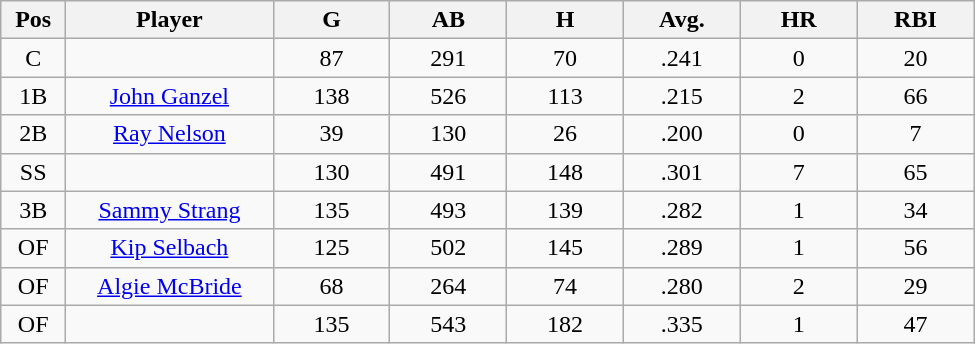<table class="wikitable sortable">
<tr>
<th bgcolor="#DDDDFF" width="5%">Pos</th>
<th bgcolor="#DDDDFF" width="16%">Player</th>
<th bgcolor="#DDDDFF" width="9%">G</th>
<th bgcolor="#DDDDFF" width="9%">AB</th>
<th bgcolor="#DDDDFF" width="9%">H</th>
<th bgcolor="#DDDDFF" width="9%">Avg.</th>
<th bgcolor="#DDDDFF" width="9%">HR</th>
<th bgcolor="#DDDDFF" width="9%">RBI</th>
</tr>
<tr align="center">
<td>C</td>
<td></td>
<td>87</td>
<td>291</td>
<td>70</td>
<td>.241</td>
<td>0</td>
<td>20</td>
</tr>
<tr align="center">
<td>1B</td>
<td><a href='#'>John Ganzel</a></td>
<td>138</td>
<td>526</td>
<td>113</td>
<td>.215</td>
<td>2</td>
<td>66</td>
</tr>
<tr align=center>
<td>2B</td>
<td><a href='#'>Ray Nelson</a></td>
<td>39</td>
<td>130</td>
<td>26</td>
<td>.200</td>
<td>0</td>
<td>7</td>
</tr>
<tr align=center>
<td>SS</td>
<td></td>
<td>130</td>
<td>491</td>
<td>148</td>
<td>.301</td>
<td>7</td>
<td>65</td>
</tr>
<tr align="center">
<td>3B</td>
<td><a href='#'>Sammy Strang</a></td>
<td>135</td>
<td>493</td>
<td>139</td>
<td>.282</td>
<td>1</td>
<td>34</td>
</tr>
<tr align=center>
<td>OF</td>
<td><a href='#'>Kip Selbach</a></td>
<td>125</td>
<td>502</td>
<td>145</td>
<td>.289</td>
<td>1</td>
<td>56</td>
</tr>
<tr align=center>
<td>OF</td>
<td><a href='#'>Algie McBride</a></td>
<td>68</td>
<td>264</td>
<td>74</td>
<td>.280</td>
<td>2</td>
<td>29</td>
</tr>
<tr align=center>
<td>OF</td>
<td></td>
<td>135</td>
<td>543</td>
<td>182</td>
<td>.335</td>
<td>1</td>
<td>47</td>
</tr>
</table>
